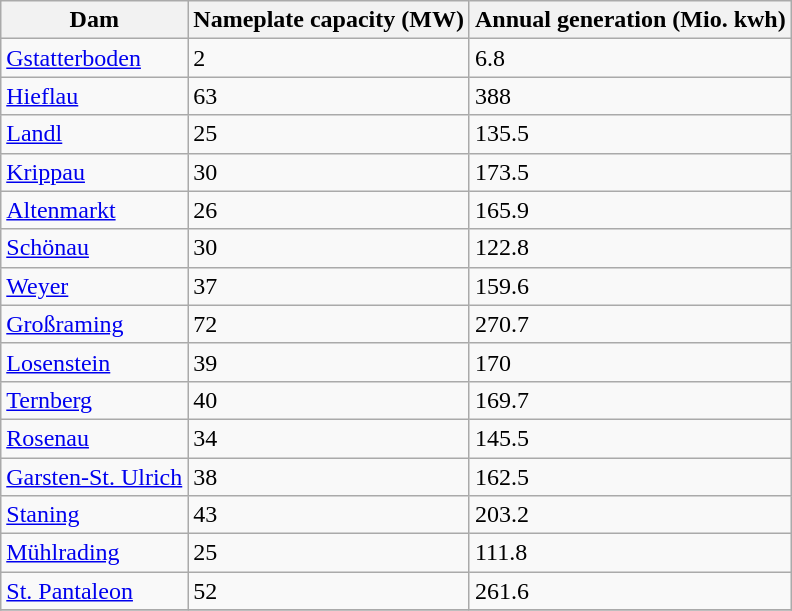<table class="wikitable sortable">
<tr>
<th>Dam</th>
<th>Nameplate capacity (MW)</th>
<th>Annual generation (Mio. kwh)</th>
</tr>
<tr>
<td><a href='#'>Gstatterboden</a></td>
<td>2</td>
<td>6.8</td>
</tr>
<tr>
<td><a href='#'>Hieflau</a></td>
<td>63</td>
<td>388</td>
</tr>
<tr>
<td><a href='#'>Landl</a></td>
<td>25</td>
<td>135.5</td>
</tr>
<tr>
<td><a href='#'>Krippau</a></td>
<td>30</td>
<td>173.5</td>
</tr>
<tr>
<td><a href='#'>Altenmarkt</a></td>
<td>26</td>
<td>165.9</td>
</tr>
<tr>
<td><a href='#'>Schönau</a></td>
<td>30</td>
<td>122.8</td>
</tr>
<tr>
<td><a href='#'>Weyer</a></td>
<td>37</td>
<td>159.6</td>
</tr>
<tr>
<td><a href='#'>Großraming</a></td>
<td>72</td>
<td>270.7</td>
</tr>
<tr>
<td><a href='#'>Losenstein</a></td>
<td>39</td>
<td>170</td>
</tr>
<tr>
<td><a href='#'>Ternberg</a></td>
<td>40</td>
<td>169.7</td>
</tr>
<tr>
<td><a href='#'>Rosenau</a></td>
<td>34</td>
<td>145.5</td>
</tr>
<tr>
<td><a href='#'>Garsten-St. Ulrich</a></td>
<td>38</td>
<td>162.5</td>
</tr>
<tr>
<td><a href='#'>Staning</a></td>
<td>43</td>
<td>203.2</td>
</tr>
<tr>
<td><a href='#'>Mühlrading</a></td>
<td>25</td>
<td>111.8</td>
</tr>
<tr>
<td><a href='#'>St. Pantaleon</a></td>
<td>52</td>
<td>261.6</td>
</tr>
<tr>
</tr>
</table>
